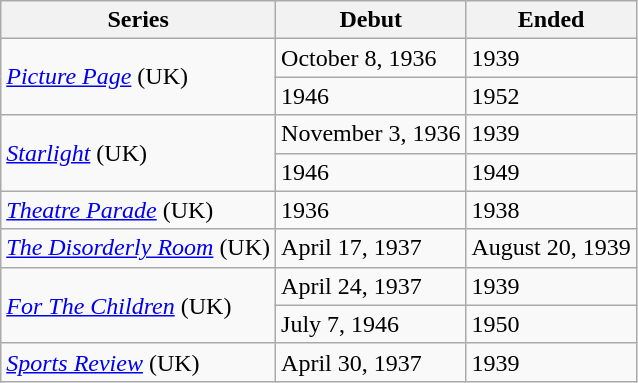<table class="wikitable">
<tr>
<th>Series</th>
<th>Debut</th>
<th>Ended</th>
</tr>
<tr>
<td rowspan="2"><em><a href='#'>Picture Page</a></em> (UK)</td>
<td>October 8, 1936</td>
<td>1939</td>
</tr>
<tr>
<td>1946</td>
<td>1952</td>
</tr>
<tr>
<td rowspan="2"><em><a href='#'>Starlight</a></em> (UK)</td>
<td>November 3, 1936</td>
<td>1939</td>
</tr>
<tr>
<td>1946</td>
<td>1949</td>
</tr>
<tr>
<td><em><a href='#'>Theatre Parade</a></em> (UK)</td>
<td>1936</td>
<td>1938</td>
</tr>
<tr>
<td><em><a href='#'>The Disorderly Room</a></em> (UK)</td>
<td>April 17, 1937</td>
<td>August 20, 1939</td>
</tr>
<tr>
<td rowspan="2"><em><a href='#'>For The Children</a></em> (UK)</td>
<td>April 24, 1937</td>
<td>1939</td>
</tr>
<tr>
<td>July 7, 1946</td>
<td>1950</td>
</tr>
<tr>
<td><em><a href='#'>Sports Review</a></em> (UK)</td>
<td>April 30, 1937</td>
<td>1939</td>
</tr>
</table>
